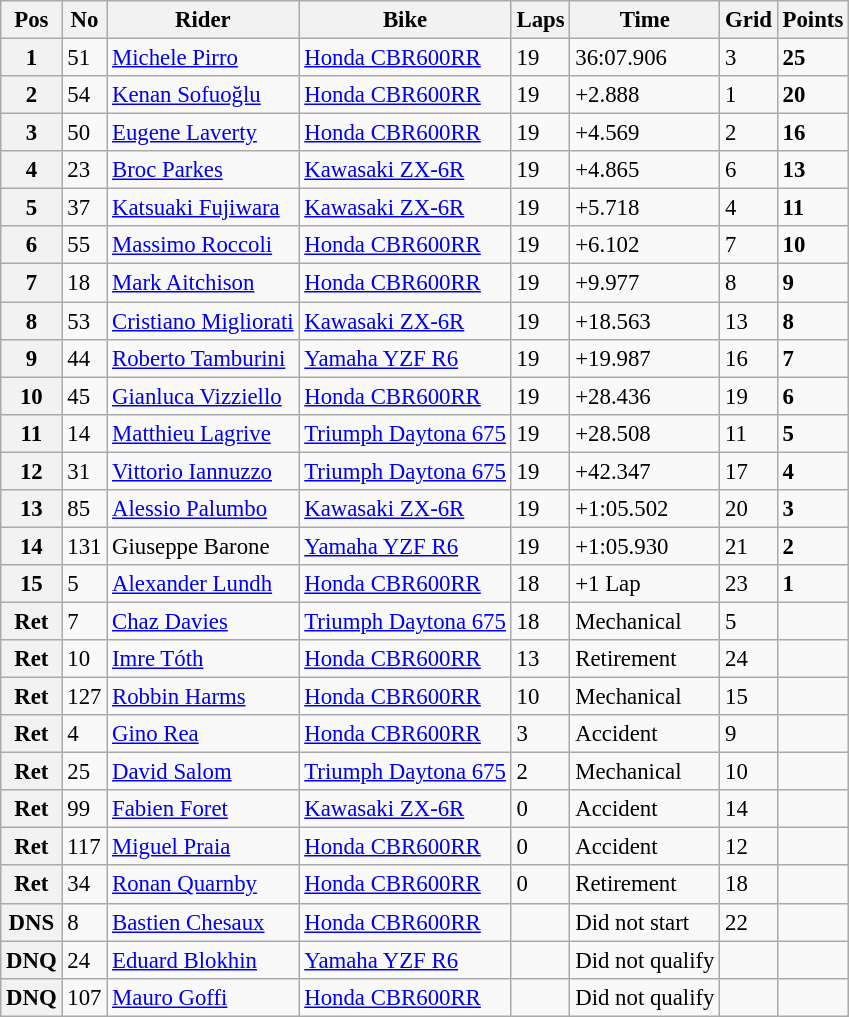<table class="wikitable" style="font-size: 95%;">
<tr>
<th>Pos</th>
<th>No</th>
<th>Rider</th>
<th>Bike</th>
<th>Laps</th>
<th>Time</th>
<th>Grid</th>
<th>Points</th>
</tr>
<tr>
<th>1</th>
<td>51</td>
<td> <a href='#'>Michele Pirro</a></td>
<td><a href='#'>Honda CBR600RR</a></td>
<td>19</td>
<td>36:07.906</td>
<td>3</td>
<td><strong>25</strong></td>
</tr>
<tr>
<th>2</th>
<td>54</td>
<td> <a href='#'>Kenan Sofuoğlu</a></td>
<td><a href='#'>Honda CBR600RR</a></td>
<td>19</td>
<td>+2.888</td>
<td>1</td>
<td><strong>20</strong></td>
</tr>
<tr>
<th>3</th>
<td>50</td>
<td> <a href='#'>Eugene Laverty</a></td>
<td><a href='#'>Honda CBR600RR</a></td>
<td>19</td>
<td>+4.569</td>
<td>2</td>
<td><strong>16</strong></td>
</tr>
<tr>
<th>4</th>
<td>23</td>
<td> <a href='#'>Broc Parkes</a></td>
<td><a href='#'>Kawasaki ZX-6R</a></td>
<td>19</td>
<td>+4.865</td>
<td>6</td>
<td><strong>13</strong></td>
</tr>
<tr>
<th>5</th>
<td>37</td>
<td> <a href='#'>Katsuaki Fujiwara</a></td>
<td><a href='#'>Kawasaki ZX-6R</a></td>
<td>19</td>
<td>+5.718</td>
<td>4</td>
<td><strong>11</strong></td>
</tr>
<tr>
<th>6</th>
<td>55</td>
<td> <a href='#'>Massimo Roccoli</a></td>
<td><a href='#'>Honda CBR600RR</a></td>
<td>19</td>
<td>+6.102</td>
<td>7</td>
<td><strong>10</strong></td>
</tr>
<tr>
<th>7</th>
<td>18</td>
<td> <a href='#'>Mark Aitchison</a></td>
<td><a href='#'>Honda CBR600RR</a></td>
<td>19</td>
<td>+9.977</td>
<td>8</td>
<td><strong>9</strong></td>
</tr>
<tr>
<th>8</th>
<td>53</td>
<td> <a href='#'>Cristiano Migliorati</a></td>
<td><a href='#'>Kawasaki ZX-6R</a></td>
<td>19</td>
<td>+18.563</td>
<td>13</td>
<td><strong>8</strong></td>
</tr>
<tr>
<th>9</th>
<td>44</td>
<td> <a href='#'>Roberto Tamburini</a></td>
<td><a href='#'>Yamaha YZF R6</a></td>
<td>19</td>
<td>+19.987</td>
<td>16</td>
<td><strong>7</strong></td>
</tr>
<tr>
<th>10</th>
<td>45</td>
<td> <a href='#'>Gianluca Vizziello</a></td>
<td><a href='#'>Honda CBR600RR</a></td>
<td>19</td>
<td>+28.436</td>
<td>19</td>
<td><strong>6</strong></td>
</tr>
<tr>
<th>11</th>
<td>14</td>
<td> <a href='#'>Matthieu Lagrive</a></td>
<td><a href='#'>Triumph Daytona 675</a></td>
<td>19</td>
<td>+28.508</td>
<td>11</td>
<td><strong>5</strong></td>
</tr>
<tr>
<th>12</th>
<td>31</td>
<td> <a href='#'>Vittorio Iannuzzo</a></td>
<td><a href='#'>Triumph Daytona 675</a></td>
<td>19</td>
<td>+42.347</td>
<td>17</td>
<td><strong>4</strong></td>
</tr>
<tr>
<th>13</th>
<td>85</td>
<td> <a href='#'>Alessio Palumbo</a></td>
<td><a href='#'>Kawasaki ZX-6R</a></td>
<td>19</td>
<td>+1:05.502</td>
<td>20</td>
<td><strong>3</strong></td>
</tr>
<tr>
<th>14</th>
<td>131</td>
<td> Giuseppe Barone</td>
<td><a href='#'>Yamaha YZF R6</a></td>
<td>19</td>
<td>+1:05.930</td>
<td>21</td>
<td><strong>2</strong></td>
</tr>
<tr>
<th>15</th>
<td>5</td>
<td> <a href='#'>Alexander Lundh</a></td>
<td><a href='#'>Honda CBR600RR</a></td>
<td>18</td>
<td>+1 Lap</td>
<td>23</td>
<td><strong>1</strong></td>
</tr>
<tr>
<th>Ret</th>
<td>7</td>
<td> <a href='#'>Chaz Davies</a></td>
<td><a href='#'>Triumph Daytona 675</a></td>
<td>18</td>
<td>Mechanical</td>
<td>5</td>
<td></td>
</tr>
<tr>
<th>Ret</th>
<td>10</td>
<td> <a href='#'>Imre Tóth</a></td>
<td><a href='#'>Honda CBR600RR</a></td>
<td>13</td>
<td>Retirement</td>
<td>24</td>
<td></td>
</tr>
<tr>
<th>Ret</th>
<td>127</td>
<td> <a href='#'>Robbin Harms</a></td>
<td><a href='#'>Honda CBR600RR</a></td>
<td>10</td>
<td>Mechanical</td>
<td>15</td>
<td></td>
</tr>
<tr>
<th>Ret</th>
<td>4</td>
<td> <a href='#'>Gino Rea</a></td>
<td><a href='#'>Honda CBR600RR</a></td>
<td>3</td>
<td>Accident</td>
<td>9</td>
<td></td>
</tr>
<tr>
<th>Ret</th>
<td>25</td>
<td> <a href='#'>David Salom</a></td>
<td><a href='#'>Triumph Daytona 675</a></td>
<td>2</td>
<td>Mechanical</td>
<td>10</td>
<td></td>
</tr>
<tr>
<th>Ret</th>
<td>99</td>
<td> <a href='#'>Fabien Foret</a></td>
<td><a href='#'>Kawasaki ZX-6R</a></td>
<td>0</td>
<td>Accident</td>
<td>14</td>
<td></td>
</tr>
<tr>
<th>Ret</th>
<td>117</td>
<td> <a href='#'>Miguel Praia</a></td>
<td><a href='#'>Honda CBR600RR</a></td>
<td>0</td>
<td>Accident</td>
<td>12</td>
<td></td>
</tr>
<tr>
<th>Ret</th>
<td>34</td>
<td> <a href='#'>Ronan Quarnby</a></td>
<td><a href='#'>Honda CBR600RR</a></td>
<td>0</td>
<td>Retirement</td>
<td>18</td>
<td></td>
</tr>
<tr>
<th>DNS</th>
<td>8</td>
<td> <a href='#'>Bastien Chesaux</a></td>
<td><a href='#'>Honda CBR600RR</a></td>
<td></td>
<td>Did not start</td>
<td>22</td>
<td></td>
</tr>
<tr>
<th>DNQ</th>
<td>24</td>
<td> <a href='#'>Eduard Blokhin</a></td>
<td><a href='#'>Yamaha YZF R6</a></td>
<td></td>
<td>Did not qualify</td>
<td></td>
<td></td>
</tr>
<tr>
<th>DNQ</th>
<td>107</td>
<td> <a href='#'>Mauro Goffi</a></td>
<td><a href='#'>Honda CBR600RR</a></td>
<td></td>
<td>Did not qualify</td>
<td></td>
<td></td>
</tr>
</table>
